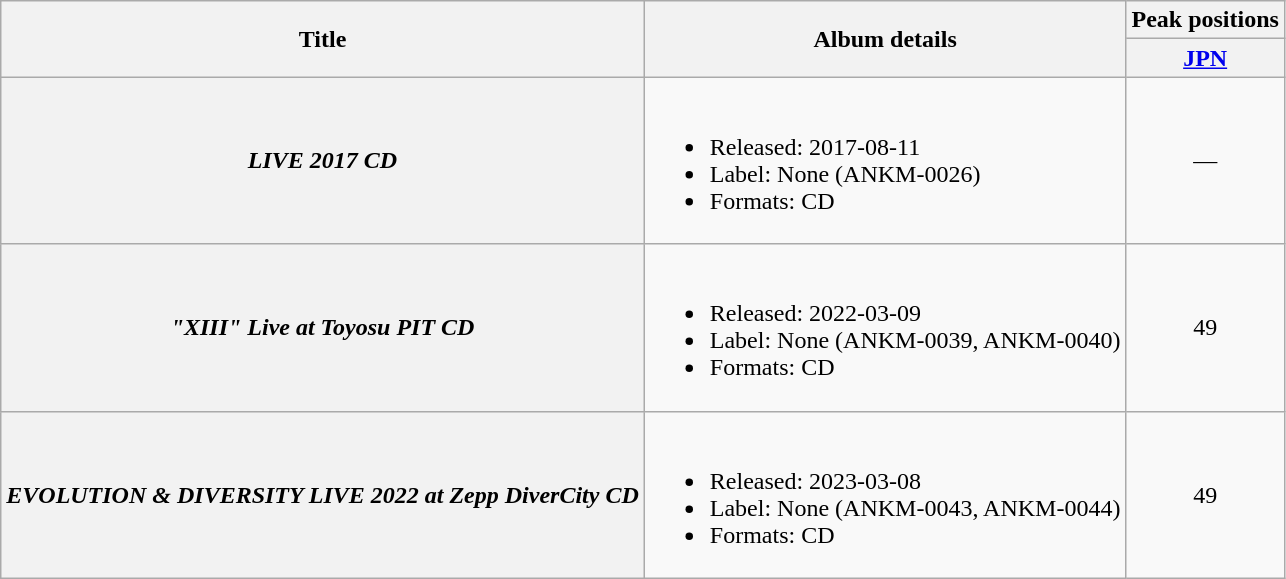<table class="wikitable plainrowheaders">
<tr>
<th scope="col" rowspan="2">Title</th>
<th scope="col" rowspan="2">Album details</th>
<th scope="col" colspan="1">Peak positions</th>
</tr>
<tr>
<th scope="col"><a href='#'>JPN</a><br></th>
</tr>
<tr>
<th scope="row"><em>LIVE 2017 CD</em></th>
<td><br><ul><li>Released: 2017-08-11</li><li>Label: None (ANKM-0026)</li><li>Formats: CD</li></ul></td>
<td align="center">—</td>
</tr>
<tr>
<th scope="row"><em>"XIII" Live at Toyosu PIT CD</em></th>
<td><br><ul><li>Released: 2022-03-09</li><li>Label: None (ANKM-0039, ANKM-0040)</li><li>Formats: CD</li></ul></td>
<td align="center">49</td>
</tr>
<tr>
<th scope="row"><em>EVOLUTION & DIVERSITY LIVE 2022 at Zepp DiverCity CD</em></th>
<td><br><ul><li>Released: 2023-03-08</li><li>Label: None (ANKM-0043, ANKM-0044)</li><li>Formats: CD</li></ul></td>
<td align="center">49</td>
</tr>
</table>
